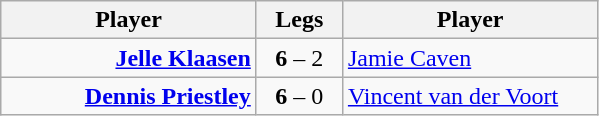<table class=wikitable style="text-align:center">
<tr>
<th width=163>Player</th>
<th width=50>Legs</th>
<th width=163>Player</th>
</tr>
<tr align=left>
<td align=right><strong><a href='#'>Jelle Klaasen</a></strong> </td>
<td align=center><strong>6</strong> – 2</td>
<td> <a href='#'>Jamie Caven</a></td>
</tr>
<tr align=left>
<td align=right><strong><a href='#'>Dennis Priestley</a></strong> </td>
<td align=center><strong>6</strong> – 0</td>
<td> <a href='#'>Vincent van der Voort</a></td>
</tr>
</table>
